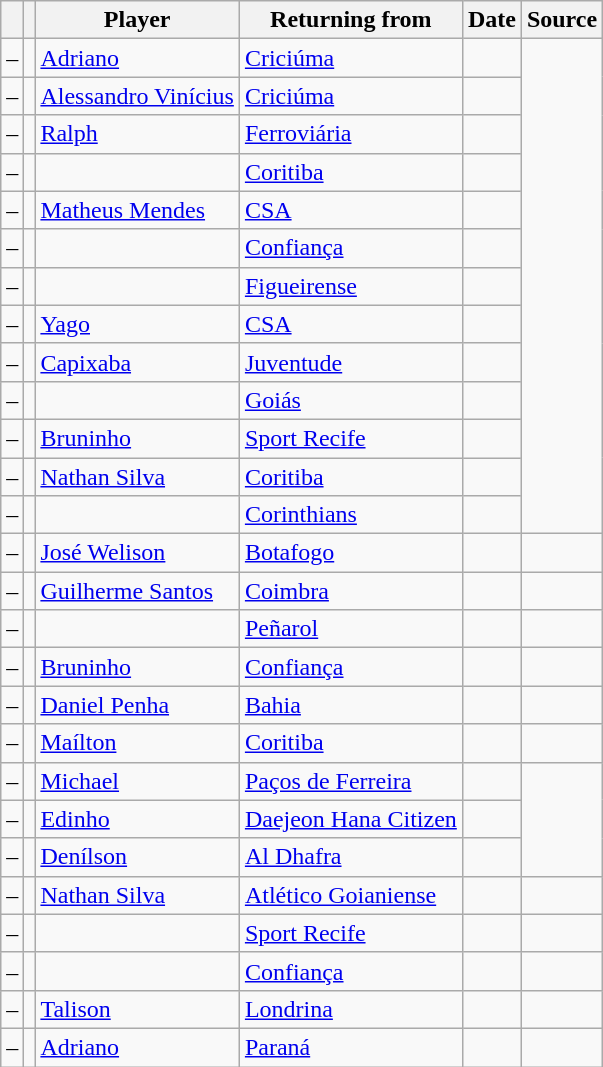<table class="wikitable plainrowheaders sortable">
<tr>
<th></th>
<th></th>
<th>Player</th>
<th>Returning from</th>
<th>Date</th>
<th>Source</th>
</tr>
<tr>
<td align=center>–</td>
<td align=center></td>
<td> <a href='#'>Adriano</a></td>
<td><a href='#'>Criciúma</a></td>
<td></td>
<td align=center rowspan="13"></td>
</tr>
<tr>
<td align=center>–</td>
<td align=center></td>
<td> <a href='#'>Alessandro Vinícius</a></td>
<td><a href='#'>Criciúma</a></td>
<td></td>
</tr>
<tr>
<td align=center>–</td>
<td align=center></td>
<td> <a href='#'>Ralph</a></td>
<td><a href='#'>Ferroviária</a></td>
<td></td>
</tr>
<tr>
<td align=center>–</td>
<td align=center></td>
<td></td>
<td><a href='#'>Coritiba</a></td>
<td></td>
</tr>
<tr>
<td align=center>–</td>
<td align=center></td>
<td> <a href='#'>Matheus Mendes</a></td>
<td><a href='#'>CSA</a></td>
<td></td>
</tr>
<tr>
<td align=center>–</td>
<td align=center></td>
<td></td>
<td><a href='#'>Confiança</a></td>
<td></td>
</tr>
<tr>
<td align=center>–</td>
<td align=center></td>
<td></td>
<td><a href='#'>Figueirense</a></td>
<td></td>
</tr>
<tr>
<td align=center>–</td>
<td align=center></td>
<td> <a href='#'>Yago</a></td>
<td><a href='#'>CSA</a></td>
<td></td>
</tr>
<tr>
<td align=center>–</td>
<td align=center></td>
<td> <a href='#'>Capixaba</a></td>
<td><a href='#'>Juventude</a></td>
<td></td>
</tr>
<tr>
<td align=center>–</td>
<td align=center></td>
<td></td>
<td><a href='#'>Goiás</a></td>
<td></td>
</tr>
<tr>
<td align=center>–</td>
<td align=center></td>
<td> <a href='#'>Bruninho</a></td>
<td><a href='#'>Sport Recife</a></td>
<td></td>
</tr>
<tr>
<td align=center>–</td>
<td align=center></td>
<td> <a href='#'>Nathan Silva</a></td>
<td><a href='#'>Coritiba</a></td>
<td></td>
</tr>
<tr>
<td align=center>–</td>
<td align=center></td>
<td></td>
<td><a href='#'>Corinthians</a></td>
<td></td>
</tr>
<tr>
<td align=center>–</td>
<td align=center></td>
<td> <a href='#'>José Welison</a></td>
<td><a href='#'>Botafogo</a></td>
<td></td>
<td align=center></td>
</tr>
<tr>
<td align=center>–</td>
<td align=center></td>
<td> <a href='#'>Guilherme Santos</a></td>
<td><a href='#'>Coimbra</a></td>
<td></td>
<td align=center></td>
</tr>
<tr>
<td align=center>–</td>
<td align=center></td>
<td></td>
<td> <a href='#'>Peñarol</a></td>
<td></td>
<td align=center></td>
</tr>
<tr>
<td align=center>–</td>
<td align=center></td>
<td> <a href='#'>Bruninho</a></td>
<td><a href='#'>Confiança</a></td>
<td></td>
<td align=center></td>
</tr>
<tr>
<td align=center>–</td>
<td align=center></td>
<td> <a href='#'>Daniel Penha</a></td>
<td><a href='#'>Bahia</a></td>
<td></td>
<td align=center></td>
</tr>
<tr>
<td align=center>–</td>
<td align=center></td>
<td> <a href='#'>Maílton</a></td>
<td><a href='#'>Coritiba</a></td>
<td></td>
<td align=center></td>
</tr>
<tr>
<td align=center>–</td>
<td align=center></td>
<td> <a href='#'>Michael</a></td>
<td> <a href='#'>Paços de Ferreira</a></td>
<td></td>
<td align=center rowspan="3"></td>
</tr>
<tr>
<td align=center>–</td>
<td align=center></td>
<td> <a href='#'>Edinho</a></td>
<td> <a href='#'>Daejeon Hana Citizen</a></td>
<td></td>
</tr>
<tr>
<td align=center>–</td>
<td align=center></td>
<td> <a href='#'>Denílson</a></td>
<td> <a href='#'>Al Dhafra</a></td>
<td></td>
</tr>
<tr>
<td align=center>–</td>
<td align=center></td>
<td> <a href='#'>Nathan Silva</a></td>
<td><a href='#'>Atlético Goianiense</a></td>
<td></td>
<td align=center></td>
</tr>
<tr>
<td align=center>–</td>
<td align=center></td>
<td></td>
<td><a href='#'>Sport Recife</a></td>
<td></td>
<td align=center></td>
</tr>
<tr>
<td align=center>–</td>
<td align=center></td>
<td></td>
<td><a href='#'>Confiança</a></td>
<td></td>
<td align=center></td>
</tr>
<tr>
<td align=center>–</td>
<td align=center></td>
<td> <a href='#'>Talison</a></td>
<td><a href='#'>Londrina</a></td>
<td></td>
<td align=center></td>
</tr>
<tr>
<td align=center>–</td>
<td align=center></td>
<td> <a href='#'>Adriano</a></td>
<td><a href='#'>Paraná</a></td>
<td></td>
<td align=center></td>
</tr>
</table>
